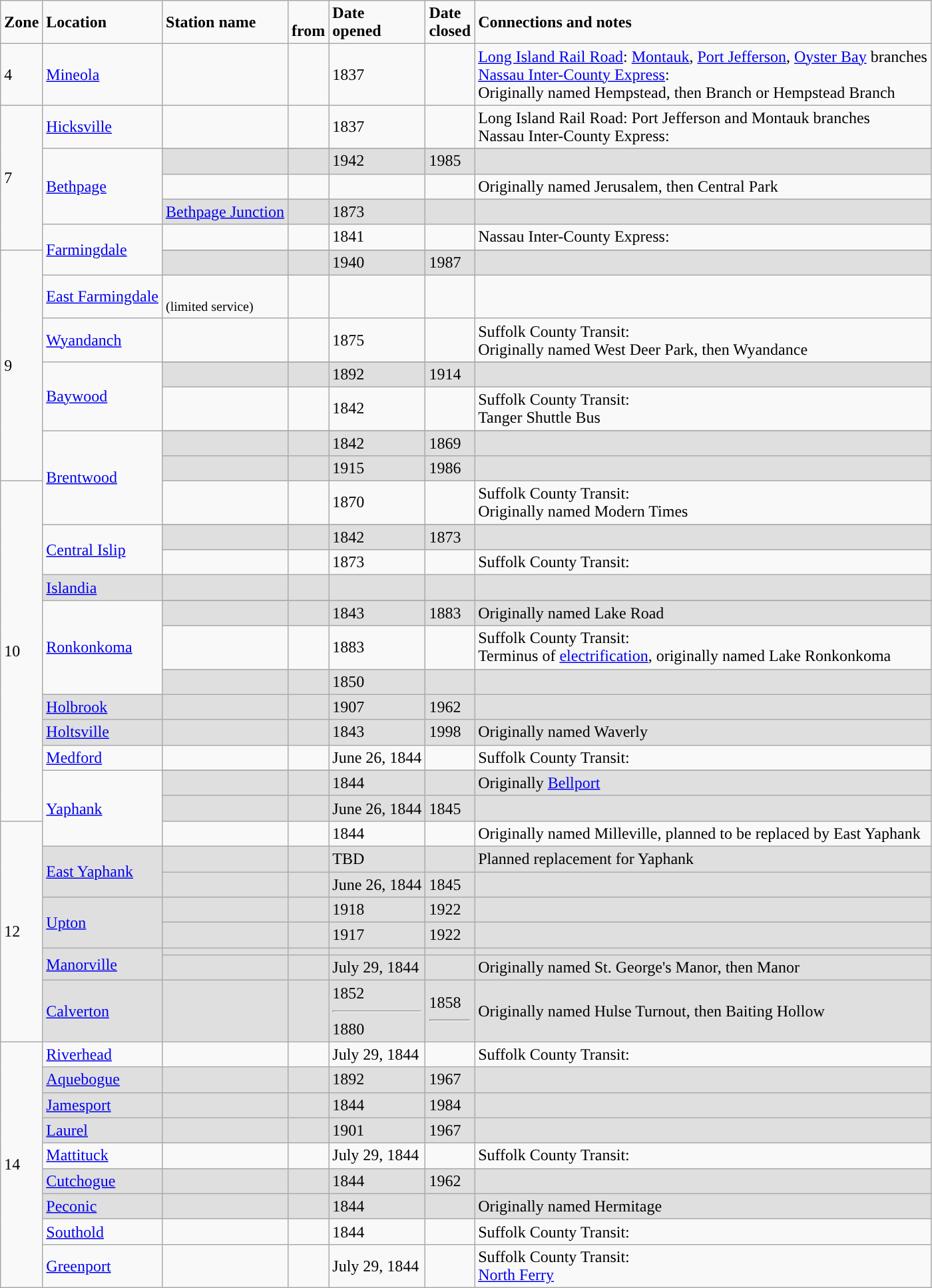<table class="wikitable" style="font-size: 100%;" |>
<tr>
<td style="background:#"><strong>Zone</strong></td>
<td style="background:#"><strong>Location</strong></td>
<td style="background:#"><strong>Station name</strong></td>
<td style="background:#"><strong></strong><br><strong>from </strong></td>
<td style="background:#"><strong>Date<br>opened</strong></td>
<td style="background:#"><strong>Date<br>closed</strong></td>
<td style="background:#"><strong>Connections and notes</strong></td>
</tr>
<tr>
<td>4</td>
<td><a href='#'>Mineola</a></td>
<td> </td>
<td></td>
<td>1837</td>
<td></td>
<td><a href='#'>Long Island Rail Road</a>: <a href='#'>Montauk</a>, <a href='#'>Port Jefferson</a>, <a href='#'>Oyster Bay</a> branches<br><a href='#'>Nassau Inter-County Express</a>: <br>Originally named Hempstead, then Branch or Hempstead Branch</td>
</tr>
<tr>
<td rowspan=6>7</td>
<td><a href='#'>Hicksville</a></td>
<td> </td>
<td></td>
<td>1837</td>
<td></td>
<td>Long Island Rail Road: Port Jefferson and Montauk branches<br>Nassau Inter-County Express: </td>
</tr>
<tr>
<td rowspan=4><a href='#'>Bethpage</a></td>
</tr>
<tr bgcolor=dfdfdf>
<td></td>
<td></td>
<td>1942</td>
<td>1985</td>
<td></td>
</tr>
<tr>
<td> </td>
<td></td>
<td></td>
<td></td>
<td>Originally named Jerusalem, then Central Park</td>
</tr>
<tr bgcolor=dfdfdf>
<td><a href='#'>Bethpage Junction</a></td>
<td></td>
<td>1873</td>
<td></td>
<td></td>
</tr>
<tr>
<td rowspan=3><a href='#'>Farmingdale</a></td>
<td> </td>
<td></td>
<td>1841</td>
<td></td>
<td>Nassau Inter-County Express: </td>
</tr>
<tr>
<td rowspan=10>9</td>
</tr>
<tr bgcolor=dfdfdf>
<td></td>
<td></td>
<td>1940</td>
<td>1987</td>
<td></td>
</tr>
<tr>
<td><a href='#'>East Farmingdale</a></td>
<td> <br><small>(limited service)</small></td>
<td></td>
<td></td>
<td></td>
<td></td>
</tr>
<tr>
<td><a href='#'>Wyandanch</a></td>
<td> </td>
<td></td>
<td>1875</td>
<td></td>
<td>Suffolk County Transit: <br>Originally named West Deer Park, then Wyandance</td>
</tr>
<tr>
<td rowspan=3><a href='#'>Baywood</a></td>
</tr>
<tr bgcolor=dfdfdf>
<td></td>
<td></td>
<td>1892</td>
<td>1914</td>
<td></td>
</tr>
<tr>
<td> </td>
<td></td>
<td>1842</td>
<td></td>
<td>Suffolk County Transit: <br>Tanger Shuttle Bus</td>
</tr>
<tr>
<td rowspan=4><a href='#'>Brentwood</a></td>
</tr>
<tr bgcolor=dfdfdf>
<td></td>
<td></td>
<td>1842</td>
<td>1869</td>
<td></td>
</tr>
<tr bgcolor=dfdfdf>
<td></td>
<td></td>
<td>1915</td>
<td>1986</td>
<td></td>
</tr>
<tr>
<td rowspan=15>10</td>
<td> </td>
<td></td>
<td>1870</td>
<td></td>
<td>Suffolk County Transit: <br>Originally named Modern Times</td>
</tr>
<tr>
<td rowspan=3><a href='#'>Central Islip</a></td>
</tr>
<tr bgcolor=dfdfdf>
<td></td>
<td></td>
<td>1842</td>
<td>1873</td>
<td></td>
</tr>
<tr>
<td> </td>
<td></td>
<td>1873</td>
<td></td>
<td>Suffolk County Transit: </td>
</tr>
<tr bgcolor=dfdfdf>
<td><a href='#'>Islandia</a></td>
<td></td>
<td></td>
<td></td>
<td></td>
<td></td>
</tr>
<tr>
<td rowspan=4><a href='#'>Ronkonkoma</a></td>
</tr>
<tr bgcolor=dfdfdf>
<td></td>
<td></td>
<td>1843</td>
<td>1883</td>
<td>Originally named Lake Road</td>
</tr>
<tr>
<td> </td>
<td></td>
<td>1883</td>
<td></td>
<td>Suffolk County Transit: <br>Terminus of <a href='#'>electrification</a>, originally named Lake Ronkonkoma</td>
</tr>
<tr bgcolor=dfdfdf>
<td></td>
<td></td>
<td>1850</td>
<td></td>
<td></td>
</tr>
<tr bgcolor=dfdfdf>
<td><a href='#'>Holbrook</a></td>
<td></td>
<td></td>
<td>1907</td>
<td>1962</td>
<td></td>
</tr>
<tr bgcolor=dfdfdf>
<td><a href='#'>Holtsville</a></td>
<td></td>
<td></td>
<td>1843</td>
<td>1998</td>
<td>Originally named Waverly</td>
</tr>
<tr>
<td><a href='#'>Medford</a></td>
<td> </td>
<td></td>
<td>June 26, 1844</td>
<td></td>
<td>Suffolk County Transit: </td>
</tr>
<tr>
<td rowspan=4><a href='#'>Yaphank</a></td>
</tr>
<tr bgcolor=dfdfdf>
<td></td>
<td></td>
<td>1844</td>
<td></td>
<td>Originally <a href='#'>Bellport</a></td>
</tr>
<tr bgcolor=dfdfdf>
<td></td>
<td></td>
<td>June 26, 1844</td>
<td>1845</td>
<td></td>
</tr>
<tr>
<td rowspan=8>12</td>
<td> </td>
<td></td>
<td>1844</td>
<td></td>
<td>Originally named Milleville, planned to be replaced by East Yaphank</td>
</tr>
<tr bgcolor=dfdfdf>
<td rowspan=2><a href='#'>East Yaphank</a></td>
<td></td>
<td></td>
<td>TBD</td>
<td></td>
<td>Planned replacement for Yaphank</td>
</tr>
<tr bgcolor=dfdfdf>
<td></td>
<td></td>
<td>June 26, 1844</td>
<td>1845</td>
<td></td>
</tr>
<tr bgcolor=dfdfdf>
<td rowspan=2><a href='#'>Upton</a></td>
<td></td>
<td></td>
<td>1918</td>
<td>1922</td>
<td></td>
</tr>
<tr bgcolor=dfdfdf>
<td></td>
<td></td>
<td>1917</td>
<td>1922</td>
<td></td>
</tr>
<tr bgcolor=dfdfdf>
<td rowspan=2><a href='#'>Manorville</a></td>
<td></td>
<td></td>
<td></td>
<td></td>
<td></td>
</tr>
<tr bgcolor=dfdfdf>
<td></td>
<td></td>
<td>July 29, 1844</td>
<td></td>
<td>Originally named St. George's Manor, then Manor</td>
</tr>
<tr bgcolor=dfdfdf>
<td><a href='#'>Calverton</a></td>
<td></td>
<td></td>
<td>1852<hr>1880</td>
<td>1858<hr></td>
<td>Originally named Hulse Turnout, then Baiting Hollow</td>
</tr>
<tr>
<td rowspan=9>14</td>
<td><a href='#'>Riverhead</a></td>
<td> </td>
<td></td>
<td>July 29, 1844</td>
<td></td>
<td>Suffolk County Transit: </td>
</tr>
<tr bgcolor=dfdfdf>
<td><a href='#'>Aquebogue</a></td>
<td></td>
<td></td>
<td>1892</td>
<td>1967</td>
<td></td>
</tr>
<tr bgcolor=dfdfdf>
<td><a href='#'>Jamesport</a></td>
<td></td>
<td></td>
<td>1844</td>
<td>1984</td>
<td></td>
</tr>
<tr bgcolor=dfdfdf>
<td><a href='#'>Laurel</a></td>
<td></td>
<td></td>
<td>1901</td>
<td>1967</td>
<td></td>
</tr>
<tr>
<td><a href='#'>Mattituck</a></td>
<td> </td>
<td></td>
<td>July 29, 1844</td>
<td></td>
<td>Suffolk County Transit: </td>
</tr>
<tr bgcolor=dfdfdf>
<td><a href='#'>Cutchogue</a></td>
<td></td>
<td></td>
<td>1844</td>
<td>1962</td>
<td></td>
</tr>
<tr bgcolor=dfdfdf>
<td><a href='#'>Peconic</a></td>
<td></td>
<td></td>
<td>1844</td>
<td></td>
<td>Originally named Hermitage</td>
</tr>
<tr>
<td><a href='#'>Southold</a></td>
<td> </td>
<td></td>
<td>1844</td>
<td></td>
<td>Suffolk County Transit: </td>
</tr>
<tr>
<td><a href='#'>Greenport</a></td>
<td> </td>
<td></td>
<td>July 29, 1844</td>
<td></td>
<td>Suffolk County Transit: <br><a href='#'>North Ferry</a></td>
</tr>
</table>
